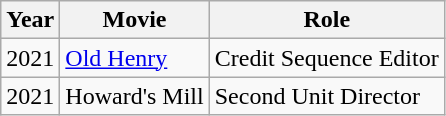<table class="wikitable">
<tr>
<th>Year</th>
<th>Movie</th>
<th>Role</th>
</tr>
<tr>
<td>2021</td>
<td><a href='#'>Old Henry</a></td>
<td>Credit Sequence Editor</td>
</tr>
<tr>
<td>2021</td>
<td>Howard's Mill</td>
<td>Second Unit Director</td>
</tr>
</table>
